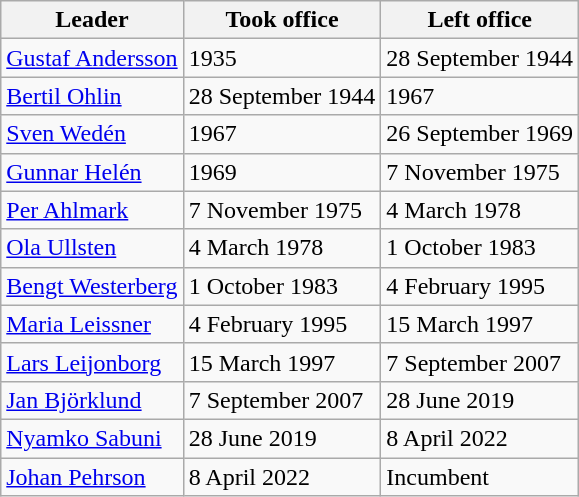<table class="wikitable">
<tr>
<th>Leader</th>
<th>Took office</th>
<th>Left office</th>
</tr>
<tr>
<td><a href='#'>Gustaf Andersson</a></td>
<td>1935</td>
<td>28 September 1944</td>
</tr>
<tr>
<td><a href='#'>Bertil Ohlin</a></td>
<td>28 September 1944</td>
<td>1967</td>
</tr>
<tr>
<td><a href='#'>Sven Wedén</a></td>
<td>1967</td>
<td>26 September 1969</td>
</tr>
<tr>
<td><a href='#'>Gunnar Helén</a></td>
<td>1969</td>
<td>7 November 1975</td>
</tr>
<tr>
<td><a href='#'>Per Ahlmark</a></td>
<td>7 November 1975</td>
<td>4 March 1978</td>
</tr>
<tr>
<td><a href='#'>Ola Ullsten</a></td>
<td>4 March 1978</td>
<td>1 October 1983</td>
</tr>
<tr>
<td><a href='#'>Bengt Westerberg</a></td>
<td>1 October 1983</td>
<td>4 February 1995</td>
</tr>
<tr>
<td><a href='#'>Maria Leissner</a></td>
<td>4 February 1995</td>
<td>15 March 1997</td>
</tr>
<tr>
<td><a href='#'>Lars Leijonborg</a></td>
<td>15 March 1997</td>
<td>7 September 2007</td>
</tr>
<tr>
<td><a href='#'>Jan Björklund</a></td>
<td>7 September 2007</td>
<td>28 June 2019</td>
</tr>
<tr>
<td><a href='#'>Nyamko Sabuni</a></td>
<td>28 June 2019</td>
<td>8 April 2022</td>
</tr>
<tr>
<td><a href='#'>Johan Pehrson</a></td>
<td>8 April 2022</td>
<td>Incumbent</td>
</tr>
</table>
